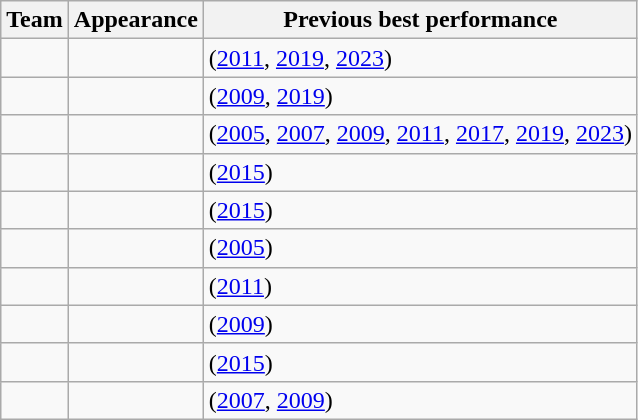<table class="wikitable sortable" style="text-align:left;">
<tr>
<th>Team</th>
<th data-sort-type="number">Appearance</th>
<th>Previous best performance</th>
</tr>
<tr>
<td></td>
<td></td>
<td> (<a href='#'>2011</a>, <a href='#'>2019</a>, <a href='#'>2023</a>)</td>
</tr>
<tr>
<td></td>
<td></td>
<td> (<a href='#'>2009</a>, <a href='#'>2019</a>)</td>
</tr>
<tr>
<td></td>
<td></td>
<td> (<a href='#'>2005</a>, <a href='#'>2007</a>, <a href='#'>2009</a>, <a href='#'>2011</a>, <a href='#'>2017</a>, <a href='#'>2019</a>, <a href='#'>2023</a>)</td>
</tr>
<tr>
<td></td>
<td></td>
<td> (<a href='#'>2015</a>)</td>
</tr>
<tr>
<td></td>
<td></td>
<td> (<a href='#'>2015</a>)</td>
</tr>
<tr>
<td></td>
<td></td>
<td> (<a href='#'>2005</a>)</td>
</tr>
<tr>
<td></td>
<td></td>
<td> (<a href='#'>2011</a>)</td>
</tr>
<tr>
<td></td>
<td></td>
<td> (<a href='#'>2009</a>)</td>
</tr>
<tr>
<td></td>
<td></td>
<td> (<a href='#'>2015</a>)</td>
</tr>
<tr>
<td></td>
<td></td>
<td> (<a href='#'>2007</a>, <a href='#'>2009</a>)</td>
</tr>
</table>
